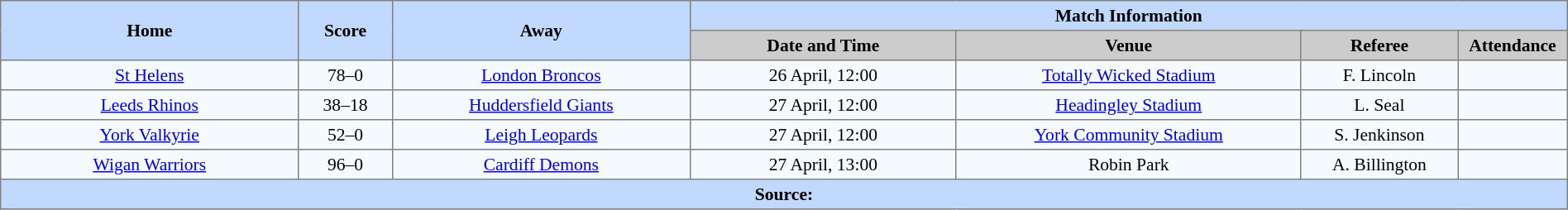<table border=1 style="border-collapse:collapse; font-size:90%; text-align:center"; cellpadding=3 cellspacing=0 width=100%>
<tr bgcolor="#c1d8ff">
<th rowspan=2 width=19%>Home</th>
<th rowspan=2 width=6%>Score</th>
<th rowspan=2 width=19%>Away</th>
<th colspan=4>Match Information</th>
</tr>
<tr bgcolor="#cccccc">
<th width=17%>Date and Time</th>
<th width=22%>Venue</th>
<th width=10%>Referee</th>
<th width=7%>Attendance</th>
</tr>
<tr bgcolor=#f5faff>
<td><a href='#'>St Helens</a></td>
<td>78–0</td>
<td><a href='#'>London Broncos</a></td>
<td>26 April, 12:00</td>
<td><a href='#'>Totally Wicked Stadium</a></td>
<td>F. Lincoln</td>
<td></td>
</tr>
<tr bgcolor=#f5faff>
<td><a href='#'>Leeds Rhinos</a></td>
<td>38–18</td>
<td><a href='#'>Huddersfield Giants</a></td>
<td>27 April, 12:00</td>
<td><a href='#'>Headingley Stadium</a></td>
<td>L. Seal</td>
<td></td>
</tr>
<tr bgcolor=#f5faff>
<td><a href='#'>York Valkyrie</a></td>
<td>52–0</td>
<td><a href='#'>Leigh Leopards</a></td>
<td>27 April, 12:00</td>
<td><a href='#'>York Community Stadium</a></td>
<td>S. Jenkinson</td>
<td></td>
</tr>
<tr bgcolor=#f5faff>
<td><a href='#'>Wigan Warriors</a></td>
<td>96–0</td>
<td><a href='#'>Cardiff Demons</a></td>
<td>27 April, 13:00</td>
<td>Robin Park</td>
<td>A. Billington</td>
<td></td>
</tr>
<tr style="background:#c1d8ff;">
<th colspan=8>Source:</th>
</tr>
</table>
